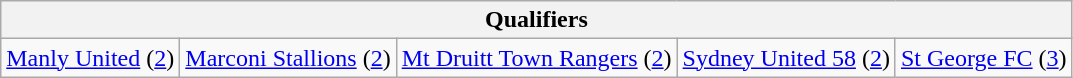<table class="wikitable" style="text-align:center">
<tr>
<th colspan=5>Qualifiers</th>
</tr>
<tr>
<td><a href='#'>Manly United</a> (<a href='#'>2</a>)</td>
<td><a href='#'>Marconi Stallions</a> (<a href='#'>2</a>)</td>
<td><a href='#'>Mt Druitt Town Rangers</a> (<a href='#'>2</a>)</td>
<td><a href='#'>Sydney United 58</a> (<a href='#'>2</a>)</td>
<td><a href='#'>St George FC</a> (<a href='#'>3</a>)</td>
</tr>
</table>
